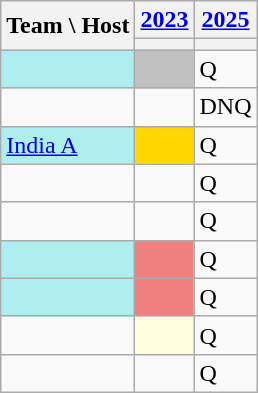<table class="wikitable">
<tr>
<th rowspan="2">Team \ Host</th>
<th><a href='#'>2023</a></th>
<th><a href='#'>2025</a></th>
</tr>
<tr>
<th></th>
<th></th>
</tr>
<tr>
<td align="left" bgcolor="PaleTurquoise"></td>
<td bgcolor="silver"></td>
<td>Q</td>
</tr>
<tr>
<td align="left"></td>
<td></td>
<td>DNQ</td>
</tr>
<tr>
<td align="left" bgcolor="PaleTurquoise"> <a href='#'>India A</a></td>
<td bgcolor="gold"></td>
<td>Q</td>
</tr>
<tr>
<td></td>
<td></td>
<td>Q</td>
</tr>
<tr>
<td align="left"></td>
<td></td>
<td>Q</td>
</tr>
<tr>
<td align="left" bgcolor="PaleTurquoise"></td>
<td bgcolor="LightCoral"></td>
<td>Q</td>
</tr>
<tr>
<td align="left" bgcolor="PaleTurquoise"></td>
<td bgcolor="LightCoral"></td>
<td>Q</td>
</tr>
<tr>
<td></td>
<td bgcolor="LightYellow"></td>
<td>Q</td>
</tr>
<tr>
<td align="left"></td>
<td></td>
<td>Q</td>
</tr>
</table>
